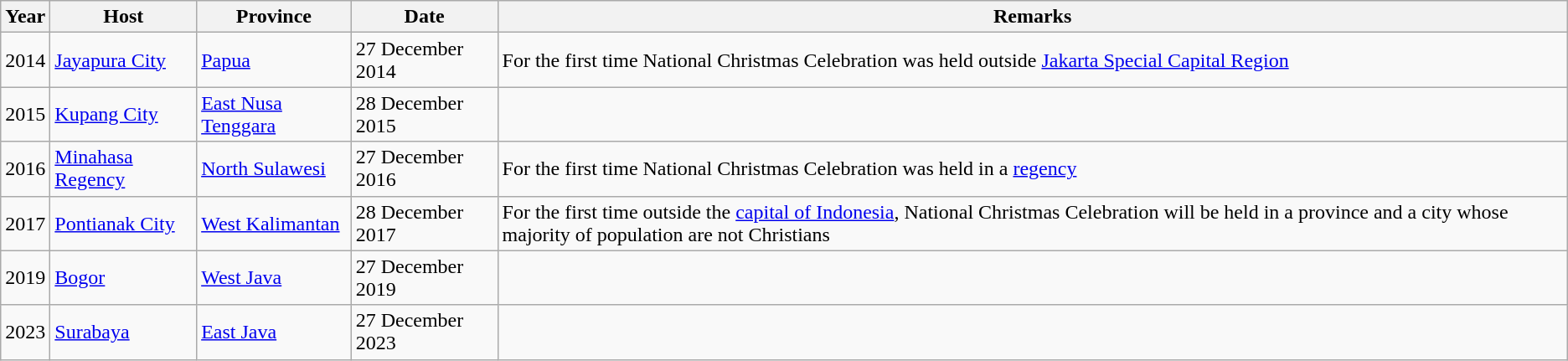<table class="wikitable">
<tr>
<th>Year</th>
<th>Host</th>
<th>Province</th>
<th>Date</th>
<th>Remarks</th>
</tr>
<tr>
<td>2014</td>
<td><a href='#'>Jayapura City</a></td>
<td><a href='#'>Papua</a></td>
<td>27 December 2014</td>
<td>For the first time National Christmas Celebration was held outside <a href='#'>Jakarta Special Capital Region</a></td>
</tr>
<tr>
<td>2015</td>
<td><a href='#'>Kupang City</a></td>
<td><a href='#'>East Nusa Tenggara</a></td>
<td>28 December 2015</td>
<td></td>
</tr>
<tr>
<td>2016</td>
<td><a href='#'>Minahasa Regency</a></td>
<td><a href='#'>North Sulawesi</a></td>
<td>27 December 2016</td>
<td>For the first time National Christmas Celebration was held in a <a href='#'>regency</a></td>
</tr>
<tr>
<td>2017</td>
<td><a href='#'>Pontianak City</a></td>
<td><a href='#'>West Kalimantan</a></td>
<td>28 December 2017</td>
<td>For the first time outside the <a href='#'>capital of Indonesia</a>, National Christmas Celebration will be held in a province and a city whose majority of population are not Christians</td>
</tr>
<tr>
<td>2019</td>
<td><a href='#'>Bogor</a></td>
<td><a href='#'>West Java</a></td>
<td>27 December 2019</td>
<td></td>
</tr>
<tr>
<td>2023</td>
<td><a href='#'>Surabaya</a></td>
<td><a href='#'>East Java</a></td>
<td>27 December 2023</td>
<td></td>
</tr>
</table>
